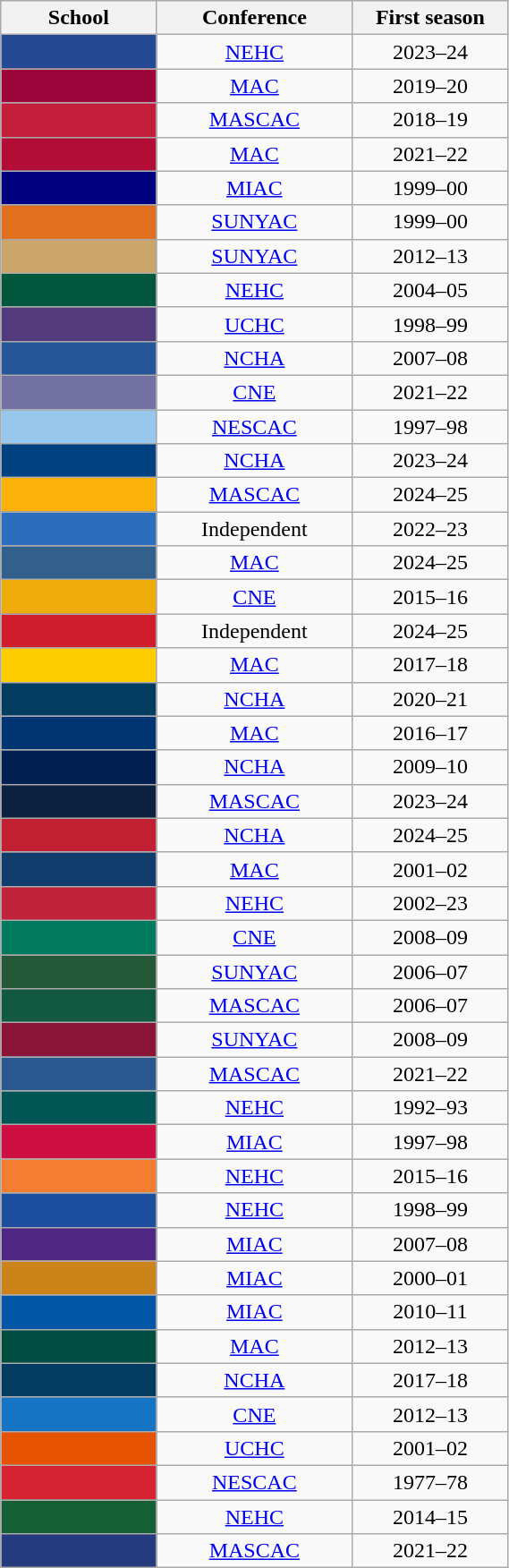<table class="wikitable sortable" style="width:30%; align=center">
<tr style="background:#e5e5e5;">
<th style="width:15%;">School</th>
<th style="width:15%;">Conference</th>
<th style="width:15%;">First season</th>
</tr>
<tr align=center>
<td style="background: #244995;"><strong></strong></td>
<td><a href='#'>NEHC</a></td>
<td>2023–24</td>
</tr>
<tr align=center>
<td style="background: #9E053B;"><strong></strong></td>
<td><a href='#'>MAC</a></td>
<td>2019–20</td>
</tr>
<tr align=center>
<td style="background: #C41E3A;"><strong></strong></td>
<td><a href='#'>MASCAC</a></td>
<td>2018–19</td>
</tr>
<tr align=center>
<td style="background: #B20D35;"><strong></strong></td>
<td><a href='#'>MAC</a></td>
<td>2021–22</td>
</tr>
<tr align=center>
<td style="background: #000080;"><strong></strong></td>
<td><a href='#'>MIAC</a></td>
<td>1999–00</td>
</tr>
<tr align=center>
<td style="background: #E0701D;"><strong></strong></td>
<td><a href='#'>SUNYAC</a></td>
<td>1999–00</td>
</tr>
<tr align=center>
<td style="background: #CBA569;"><strong></strong></td>
<td><a href='#'>SUNYAC</a></td>
<td>2012–13</td>
</tr>
<tr align=center>
<td style="background: #01573C;"><strong></strong></td>
<td><a href='#'>NEHC</a></td>
<td>2004–05</td>
</tr>
<tr align=center>
<td style="background: #533A7C;"><strong></strong></td>
<td><a href='#'>UCHC</a></td>
<td>1998–99</td>
</tr>
<tr align=center>
<td style="background: #245699;"><strong></strong></td>
<td><a href='#'>NCHA</a></td>
<td>2007–08</td>
</tr>
<tr align=center>
<td style="background: #7370A3;"><strong></strong></td>
<td><a href='#'>CNE</a></td>
<td>2021–22</td>
</tr>
<tr align=center>
<td style="background: #97C7ED;"><strong></strong></td>
<td><a href='#'>NESCAC</a></td>
<td>1997–98</td>
</tr>
<tr align=center>
<td style="background: #014181;"><strong></strong></td>
<td><a href='#'>NCHA</a></td>
<td>2023–24</td>
</tr>
<tr align=center>
<td style="background: #FAB20B;"><strong></strong></td>
<td><a href='#'>MASCAC</a></td>
<td>2024–25</td>
</tr>
<tr align=center>
<td style="background: #2D6DBE;"><strong></strong></td>
<td>Independent</td>
<td>2022–23</td>
</tr>
<tr align=center>
<td style="background: #30608B;"><strong></strong></td>
<td><a href='#'>MAC</a></td>
<td>2024–25</td>
</tr>
<tr align=center>
<td style="background: #EDAC09;"><strong></strong></td>
<td><a href='#'>CNE</a></td>
<td>2015–16</td>
</tr>
<tr align=center>
<td style="background: #D01D2B;"><strong></strong></td>
<td>Independent</td>
<td>2024–25</td>
</tr>
<tr align=center>
<td style="background: #FFCD00;"><strong></strong></td>
<td><a href='#'>MAC</a></td>
<td>2017–18</td>
</tr>
<tr align=center>
<td style="background: #023D61;"><strong></strong></td>
<td><a href='#'>NCHA</a></td>
<td>2020–21</td>
</tr>
<tr align=center>
<td style="background: #003473;"><strong></strong></td>
<td><a href='#'>MAC</a></td>
<td>2016–17</td>
</tr>
<tr align=center>
<td style="background: #031E51;"><strong></strong></td>
<td><a href='#'>NCHA</a></td>
<td>2009–10</td>
</tr>
<tr align=center>
<td style="background: #0D223F;"><strong></strong></td>
<td><a href='#'>MASCAC</a></td>
<td>2023–24</td>
</tr>
<tr align=center>
<td style="background: #C12033;"><strong></strong></td>
<td><a href='#'>NCHA</a></td>
<td>2024–25</td>
</tr>
<tr align=center>
<td style="background: #103D6B;"><strong></strong></td>
<td><a href='#'>MAC</a></td>
<td>2001–02</td>
</tr>
<tr align=center>
<td style="background: #BF243A;"><strong></strong></td>
<td><a href='#'>NEHC</a></td>
<td>2002–23</td>
</tr>
<tr align=center>
<td style="background: #017B5E;"><strong></strong></td>
<td><a href='#'>CNE</a></td>
<td>2008–09</td>
</tr>
<tr align=center>
<td style="background: #235937;"><strong></strong></td>
<td><a href='#'>SUNYAC</a></td>
<td>2006–07</td>
</tr>
<tr align=center>
<td style="background: #135841;"><strong></strong></td>
<td><a href='#'>MASCAC</a></td>
<td>2006–07</td>
</tr>
<tr align=center>
<td style="background: #8A1538;"><strong></strong></td>
<td><a href='#'>SUNYAC</a></td>
<td>2008–09</td>
</tr>
<tr align=center>
<td style="background: #28588D;"><strong></strong></td>
<td><a href='#'>MASCAC</a></td>
<td>2021–22</td>
</tr>
<tr align=center>
<td style="background: #005555;"><strong></strong></td>
<td><a href='#'>NEHC</a></td>
<td>1992–93</td>
</tr>
<tr align=center>
<td style="background: #CD1041;"><strong></strong></td>
<td><a href='#'>MIAC</a></td>
<td>1997–98</td>
</tr>
<tr align=center>
<td style="background: #F57D2F;"><strong></strong></td>
<td><a href='#'>NEHC</a></td>
<td>2015–16</td>
</tr>
<tr align=center>
<td style="background: #1C4E9D;"><strong></strong></td>
<td><a href='#'>NEHC</a></td>
<td>1998–99</td>
</tr>
<tr align=center>
<td style="background: #4F2682;"><strong></strong></td>
<td><a href='#'>MIAC</a></td>
<td>2007–08</td>
</tr>
<tr align=center>
<td style="background: #CB831A;"><strong></strong></td>
<td><a href='#'>MIAC</a></td>
<td>2000–01</td>
</tr>
<tr align=center>
<td style="background: #0355A6;"><strong></strong></td>
<td><a href='#'>MIAC</a></td>
<td>2010–11</td>
</tr>
<tr align=center>
<td style="background: #004C40;"><strong></strong></td>
<td><a href='#'>MAC</a></td>
<td>2012–13</td>
</tr>
<tr align=center>
<td style="background: #023D61;"><strong></strong></td>
<td><a href='#'>NCHA</a></td>
<td>2017–18</td>
</tr>
<tr align=center>
<td style="background: #1574C4;"><strong></strong></td>
<td><a href='#'>CNE</a></td>
<td>2012–13</td>
</tr>
<tr align=center>
<td style="background: #E65300;"><strong></strong></td>
<td><a href='#'>UCHC</a></td>
<td>2001–02</td>
</tr>
<tr align=center>
<td style="background: #D72331;"><strong></strong></td>
<td><a href='#'>NESCAC</a></td>
<td>1977–78</td>
</tr>
<tr align=center>
<td style="background: #155F34;"><strong></strong></td>
<td><a href='#'>NEHC</a></td>
<td>2014–15</td>
</tr>
<tr align=center>
<td style="background: #253B7D;"><strong></strong></td>
<td><a href='#'>MASCAC</a></td>
<td>2021–22</td>
</tr>
</table>
